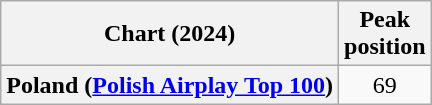<table class="wikitable sortable plainrowheaders">
<tr>
<th>Chart (2024)</th>
<th>Peak<br>position</th>
</tr>
<tr>
<th scope="row">Poland (<a href='#'>Polish Airplay Top 100</a>)</th>
<td align="center">69</td>
</tr>
</table>
